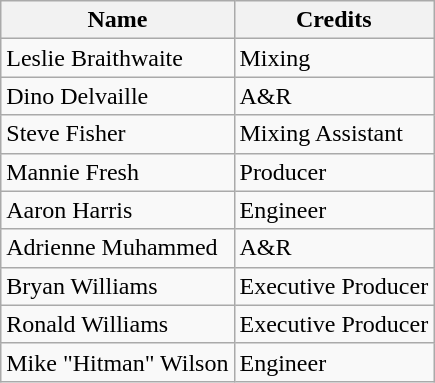<table class="wikitable">
<tr>
<th>Name </th>
<th>Credits </th>
</tr>
<tr>
<td>Leslie Braithwaite</td>
<td>Mixing</td>
</tr>
<tr>
<td>Dino Delvaille</td>
<td>A&R</td>
</tr>
<tr>
<td>Steve Fisher</td>
<td>Mixing Assistant</td>
</tr>
<tr>
<td>Mannie Fresh</td>
<td>Producer</td>
</tr>
<tr>
<td>Aaron Harris</td>
<td>Engineer</td>
</tr>
<tr>
<td>Adrienne Muhammed</td>
<td>A&R</td>
</tr>
<tr>
<td>Bryan Williams</td>
<td>Executive Producer</td>
</tr>
<tr>
<td>Ronald Williams</td>
<td>Executive Producer</td>
</tr>
<tr>
<td>Mike "Hitman" Wilson</td>
<td>Engineer</td>
</tr>
</table>
